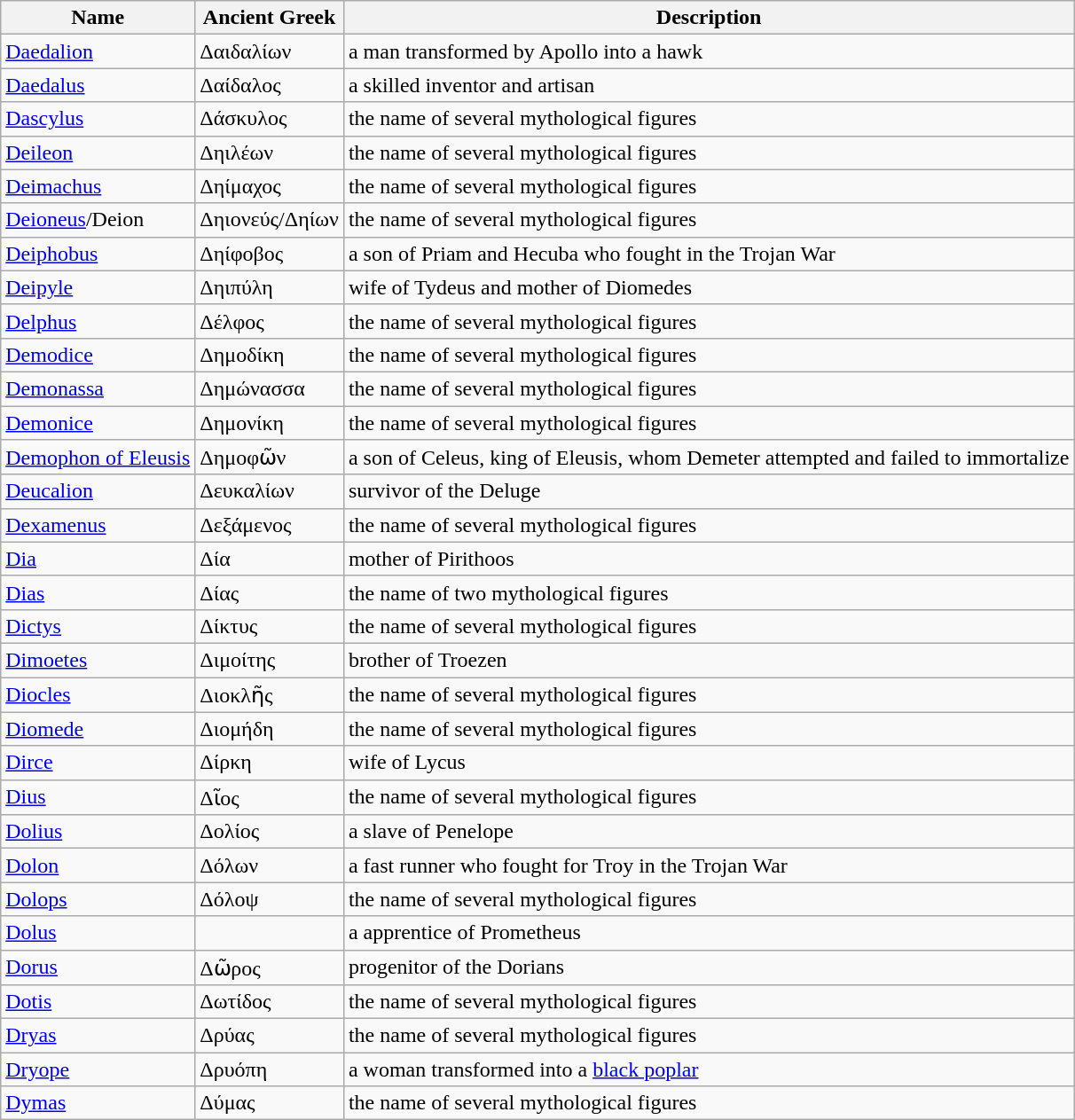<table class="wikitable">
<tr>
<th>Name</th>
<th>Ancient Greek</th>
<th>Description</th>
</tr>
<tr>
<td><a href='#'>Daedalion</a></td>
<td>Δαιδαλίων</td>
<td>a man transformed by Apollo into a hawk</td>
</tr>
<tr>
<td><a href='#'>Daedalus</a></td>
<td>Δαίδαλος</td>
<td>a skilled inventor and artisan</td>
</tr>
<tr>
<td><a href='#'>Dascylus</a></td>
<td>Δάσκυλος</td>
<td>the name of several mythological figures</td>
</tr>
<tr>
<td><a href='#'>Deileon</a></td>
<td>Δηιλέων</td>
<td>the name of several mythological figures</td>
</tr>
<tr>
<td><a href='#'>Deimachus</a></td>
<td>Δηίμαχος</td>
<td>the name of several mythological figures</td>
</tr>
<tr>
<td><a href='#'>Deioneus</a>/Deion</td>
<td>Δηιονεύς/Δηίων</td>
<td>the name of several mythological figures</td>
</tr>
<tr>
<td><a href='#'>Deiphobus</a></td>
<td>Δηίφοβος</td>
<td>a son of Priam and Hecuba who fought in the Trojan War</td>
</tr>
<tr>
<td><a href='#'>Deipyle</a></td>
<td>Δηιπύλη</td>
<td>wife of Tydeus and mother of Diomedes</td>
</tr>
<tr>
<td><a href='#'>Delphus</a></td>
<td>Δέλφος</td>
<td>the name of several mythological figures</td>
</tr>
<tr>
<td><a href='#'>Demodice</a></td>
<td>Δημοδίκη</td>
<td>the name of several mythological figures</td>
</tr>
<tr>
<td><a href='#'>Demonassa</a></td>
<td>Δημώνασσα</td>
<td>the name of several mythological figures</td>
</tr>
<tr>
<td><a href='#'>Demonice</a></td>
<td>Δημονίκη</td>
<td>the name of several mythological figures</td>
</tr>
<tr>
<td><a href='#'>Demophon of Eleusis</a></td>
<td>Δημοφῶν</td>
<td>a son of Celeus, king of Eleusis, whom Demeter attempted and failed to immortalize</td>
</tr>
<tr>
<td><a href='#'>Deucalion</a></td>
<td>Δευκαλίων</td>
<td>survivor of the Deluge</td>
</tr>
<tr>
<td><a href='#'>Dexamenus</a></td>
<td>Δεξάμενος</td>
<td>the name of several mythological figures</td>
</tr>
<tr>
<td><a href='#'>Dia</a></td>
<td>Δία</td>
<td>mother of Pirithoos</td>
</tr>
<tr>
<td><a href='#'>Dias</a></td>
<td>Δίας</td>
<td>the name of two mythological figures</td>
</tr>
<tr>
<td><a href='#'>Dictys</a></td>
<td>Δίκτυς</td>
<td>the name of several mythological figures</td>
</tr>
<tr>
<td><a href='#'>Dimoetes</a></td>
<td>Διμοίτης</td>
<td>brother of Troezen</td>
</tr>
<tr>
<td><a href='#'>Diocles</a></td>
<td>Διοκλῆς</td>
<td>the name of several mythological figures</td>
</tr>
<tr>
<td><a href='#'>Diomede</a></td>
<td>Διομήδη</td>
<td>the name of several mythological figures</td>
</tr>
<tr>
<td><a href='#'>Dirce</a></td>
<td>Δίρκη</td>
<td>wife of Lycus</td>
</tr>
<tr>
<td><a href='#'>Dius</a></td>
<td>Δῖος</td>
<td>the name of several mythological figures</td>
</tr>
<tr>
<td><a href='#'>Dolius</a></td>
<td>Δολίος</td>
<td>a slave of Penelope</td>
</tr>
<tr>
<td><a href='#'>Dolon</a></td>
<td>Δόλων</td>
<td>a fast runner who fought for Troy in the Trojan War</td>
</tr>
<tr>
<td><a href='#'>Dolops</a></td>
<td>Δόλοψ</td>
<td>the name of several mythological figures</td>
</tr>
<tr>
<td><a href='#'>Dolus</a></td>
<td></td>
<td>a apprentice of Prometheus</td>
</tr>
<tr>
<td><a href='#'>Dorus</a></td>
<td>Δῶρος</td>
<td>progenitor of the Dorians</td>
</tr>
<tr>
<td><a href='#'>Dotis</a></td>
<td>Δωτίδος</td>
<td>the name of several mythological figures</td>
</tr>
<tr>
<td><a href='#'>Dryas</a></td>
<td>Δρύας</td>
<td>the name of several mythological figures</td>
</tr>
<tr>
<td><a href='#'>Dryope</a></td>
<td>Δρυόπη</td>
<td>a woman transformed into a <a href='#'>black poplar</a></td>
</tr>
<tr>
<td><a href='#'>Dymas</a></td>
<td>Δύμας</td>
<td>the name of several mythological figures</td>
</tr>
</table>
